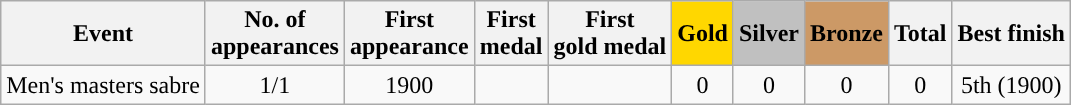<table class="wikitable sortable" style="text-align:center">
<tr>
<th>Event</th>
<th>No. of<br>appearances</th>
<th>First<br>appearance</th>
<th>First<br>medal</th>
<th>First<br>gold medal</th>
<th style="background-color:gold;">Gold</th>
<th style="background-color:silver;">Silver</th>
<th style="background-color:#c96;">Bronze</th>
<th>Total</th>
<th>Best finish</th>
</tr>
<tr>
<td align=left>Men's masters sabre</td>
<td>1/1</td>
<td>1900</td>
<td></td>
<td></td>
<td>0</td>
<td>0</td>
<td>0</td>
<td>0</td>
<td>5th (1900)</td>
</tr>
</table>
